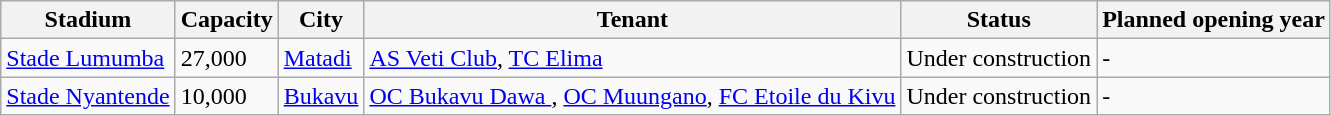<table class="wikitable">
<tr>
<th>Stadium</th>
<th>Capacity</th>
<th>City</th>
<th>Tenant</th>
<th>Status</th>
<th>Planned opening year</th>
</tr>
<tr>
<td><a href='#'>Stade Lumumba</a></td>
<td>27,000</td>
<td><a href='#'>Matadi</a></td>
<td><a href='#'>AS Veti Club</a>, <a href='#'>TC Elima</a></td>
<td>Under construction</td>
<td>-</td>
</tr>
<tr>
<td><a href='#'>Stade Nyantende</a></td>
<td>10,000</td>
<td><a href='#'>Bukavu</a></td>
<td><a href='#'>OC Bukavu Dawa </a>, <a href='#'>OC Muungano</a>, <a href='#'>FC Etoile du Kivu</a></td>
<td>Under construction</td>
<td>-</td>
</tr>
</table>
